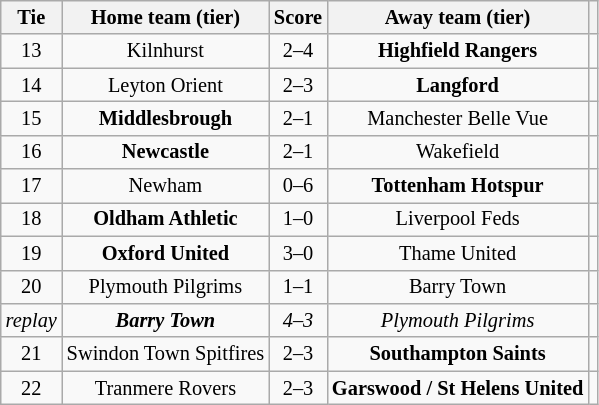<table class="wikitable" style="text-align:center; font-size:85%">
<tr>
<th>Tie</th>
<th>Home team (tier)</th>
<th>Score</th>
<th>Away team (tier)</th>
<th></th>
</tr>
<tr>
<td align="center">13</td>
<td>Kilnhurst</td>
<td align="center">2–4</td>
<td><strong>Highfield Rangers</strong></td>
<td></td>
</tr>
<tr>
<td align="center">14</td>
<td>Leyton Orient</td>
<td align="center">2–3</td>
<td><strong>Langford</strong></td>
<td></td>
</tr>
<tr>
<td align="center">15</td>
<td><strong>Middlesbrough</strong></td>
<td align="center">2–1</td>
<td>Manchester Belle Vue</td>
<td></td>
</tr>
<tr>
<td align="center">16</td>
<td><strong>Newcastle</strong></td>
<td align="center">2–1</td>
<td>Wakefield</td>
<td></td>
</tr>
<tr>
<td align="center">17</td>
<td>Newham</td>
<td align="center">0–6</td>
<td><strong>Tottenham Hotspur</strong></td>
<td></td>
</tr>
<tr>
<td align="center">18</td>
<td><strong>Oldham Athletic</strong></td>
<td align="center">1–0</td>
<td>Liverpool Feds</td>
<td></td>
</tr>
<tr>
<td align="center">19</td>
<td><strong>Oxford United</strong></td>
<td align="center">3–0</td>
<td>Thame United</td>
<td></td>
</tr>
<tr>
<td align="center">20</td>
<td>Plymouth Pilgrims</td>
<td align="center">1–1 </td>
<td>Barry Town</td>
<td></td>
</tr>
<tr>
<td align="center"><em>replay</em></td>
<td><strong><em>Barry Town</em></strong></td>
<td align="center"><em>4–3</em></td>
<td><em>Plymouth Pilgrims</em></td>
<td></td>
</tr>
<tr>
<td align="center">21</td>
<td>Swindon Town Spitfires</td>
<td align="center">2–3</td>
<td><strong>Southampton Saints</strong></td>
<td></td>
</tr>
<tr>
<td align="center">22</td>
<td>Tranmere Rovers</td>
<td align="center">2–3</td>
<td><strong>Garswood / St Helens United</strong></td>
<td></td>
</tr>
</table>
